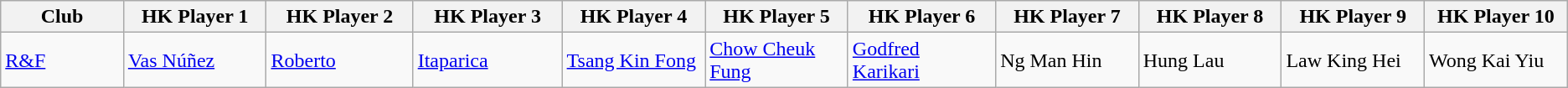<table class="wikitable">
<tr>
<th style="width:130px;">Club</th>
<th style="width:150px;">HK Player 1</th>
<th style="width:150px;">HK Player 2</th>
<th style="width:150px;">HK Player 3</th>
<th style="width:150px;">HK Player 4</th>
<th style="width:150px;">HK Player 5</th>
<th style="width:150px;">HK Player 6</th>
<th style="width:150px;">HK Player 7</th>
<th style="width:150px;">HK Player 8</th>
<th style="width:150px;">HK Player 9</th>
<th style="width:150px;">HK Player 10</th>
</tr>
<tr>
<td>  <a href='#'>R&F</a></td>
<td><a href='#'>Vas Núñez</a></td>
<td><a href='#'>Roberto</a></td>
<td><a href='#'>Itaparica</a></td>
<td><a href='#'>Tsang Kin Fong</a></td>
<td><a href='#'>Chow Cheuk Fung</a></td>
<td><a href='#'>Godfred Karikari</a></td>
<td>Ng Man Hin</td>
<td>Hung Lau</td>
<td>Law King Hei</td>
<td>Wong Kai Yiu</td>
</tr>
</table>
